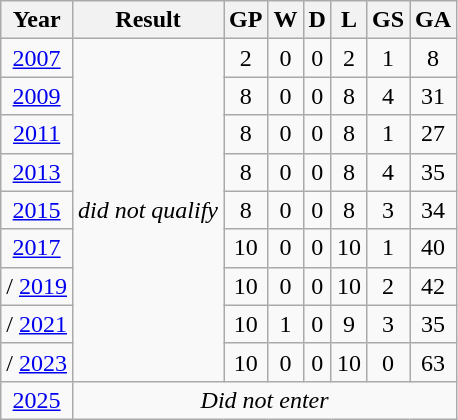<table class="wikitable" style="text-align: center;">
<tr>
<th>Year</th>
<th>Result</th>
<th>GP</th>
<th>W</th>
<th>D</th>
<th>L</th>
<th>GS</th>
<th>GA</th>
</tr>
<tr>
<td> <a href='#'>2007</a></td>
<td rowspan="9"><em>did not qualify</em></td>
<td>2</td>
<td>0</td>
<td>0</td>
<td>2</td>
<td>1</td>
<td>8</td>
</tr>
<tr>
<td> <a href='#'>2009</a></td>
<td>8</td>
<td>0</td>
<td>0</td>
<td>8</td>
<td>4</td>
<td>31</td>
</tr>
<tr>
<td> <a href='#'>2011</a></td>
<td>8</td>
<td>0</td>
<td>0</td>
<td>8</td>
<td>1</td>
<td>27</td>
</tr>
<tr>
<td> <a href='#'>2013</a></td>
<td>8</td>
<td>0</td>
<td>0</td>
<td>8</td>
<td>4</td>
<td>35</td>
</tr>
<tr>
<td> <a href='#'>2015</a></td>
<td>8</td>
<td>0</td>
<td>0</td>
<td>8</td>
<td>3</td>
<td>34</td>
</tr>
<tr>
<td> <a href='#'>2017</a></td>
<td>10</td>
<td>0</td>
<td>0</td>
<td>10</td>
<td>1</td>
<td>40</td>
</tr>
<tr>
<td>/ <a href='#'>2019</a></td>
<td>10</td>
<td>0</td>
<td>0</td>
<td>10</td>
<td>2</td>
<td>42</td>
</tr>
<tr>
<td>/ <a href='#'>2021</a></td>
<td>10</td>
<td>1</td>
<td>0</td>
<td>9</td>
<td>3</td>
<td>35</td>
</tr>
<tr>
<td>/ <a href='#'>2023</a></td>
<td>10</td>
<td>0</td>
<td>0</td>
<td>10</td>
<td>0</td>
<td>63</td>
</tr>
<tr>
<td> <a href='#'>2025</a></td>
<td colspan="8"><em>Did not enter</em></td>
</tr>
</table>
